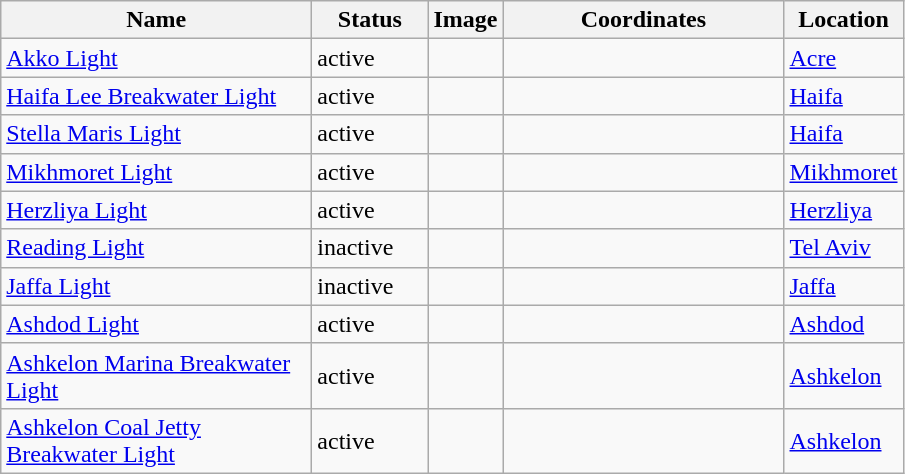<table class="wikitable sortable">
<tr>
<th width="200">Name</th>
<th width="70">Status</th>
<th>Image</th>
<th width="180">Coordinates</th>
<th width="70">Location</th>
</tr>
<tr>
<td><a href='#'>Akko Light</a></td>
<td>active</td>
<td></td>
<td></td>
<td><a href='#'>Acre</a></td>
</tr>
<tr>
<td><a href='#'>Haifa Lee Breakwater Light</a></td>
<td>active</td>
<td></td>
<td></td>
<td><a href='#'>Haifa</a></td>
</tr>
<tr>
<td><a href='#'>Stella Maris Light</a></td>
<td>active</td>
<td></td>
<td></td>
<td><a href='#'>Haifa</a></td>
</tr>
<tr>
<td><a href='#'>Mikhmoret Light</a></td>
<td>active</td>
<td></td>
<td></td>
<td><a href='#'>Mikhmoret</a></td>
</tr>
<tr>
<td><a href='#'>Herzliya Light</a></td>
<td>active</td>
<td></td>
<td></td>
<td><a href='#'>Herzliya</a></td>
</tr>
<tr>
<td><a href='#'>Reading Light</a></td>
<td>inactive</td>
<td></td>
<td></td>
<td><a href='#'>Tel Aviv</a></td>
</tr>
<tr>
<td><a href='#'>Jaffa Light</a></td>
<td>inactive</td>
<td></td>
<td></td>
<td><a href='#'>Jaffa</a></td>
</tr>
<tr>
<td><a href='#'>Ashdod Light</a></td>
<td>active</td>
<td></td>
<td></td>
<td><a href='#'>Ashdod</a></td>
</tr>
<tr>
<td><a href='#'>Ashkelon Marina Breakwater Light</a></td>
<td>active</td>
<td></td>
<td></td>
<td><a href='#'>Ashkelon</a></td>
</tr>
<tr>
<td><a href='#'>Ashkelon Coal Jetty Breakwater Light</a></td>
<td>active</td>
<td></td>
<td></td>
<td><a href='#'>Ashkelon</a></td>
</tr>
</table>
